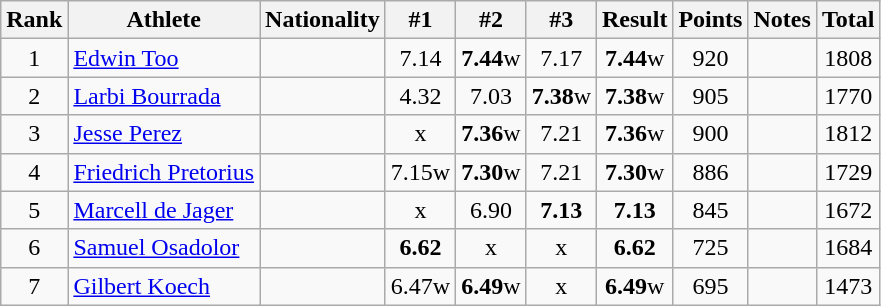<table class="wikitable sortable" style="text-align:center">
<tr>
<th>Rank</th>
<th>Athlete</th>
<th>Nationality</th>
<th>#1</th>
<th>#2</th>
<th>#3</th>
<th>Result</th>
<th>Points</th>
<th>Notes</th>
<th>Total</th>
</tr>
<tr>
<td>1</td>
<td align=left><a href='#'>Edwin Too</a></td>
<td align=left></td>
<td>7.14</td>
<td><strong>7.44</strong>w</td>
<td>7.17</td>
<td><strong>7.44</strong>w</td>
<td>920</td>
<td></td>
<td>1808</td>
</tr>
<tr>
<td>2</td>
<td align=left><a href='#'>Larbi Bourrada</a></td>
<td align=left></td>
<td>4.32</td>
<td>7.03</td>
<td><strong>7.38</strong>w</td>
<td><strong>7.38</strong>w</td>
<td>905</td>
<td></td>
<td>1770</td>
</tr>
<tr>
<td>3</td>
<td align=left><a href='#'>Jesse Perez</a></td>
<td align=left></td>
<td>x</td>
<td><strong>7.36</strong>w</td>
<td>7.21</td>
<td><strong>7.36</strong>w</td>
<td>900</td>
<td></td>
<td>1812</td>
</tr>
<tr>
<td>4</td>
<td align=left><a href='#'>Friedrich Pretorius</a></td>
<td align=left></td>
<td>7.15w</td>
<td><strong>7.30</strong>w</td>
<td>7.21</td>
<td><strong>7.30</strong>w</td>
<td>886</td>
<td></td>
<td>1729</td>
</tr>
<tr>
<td>5</td>
<td align=left><a href='#'>Marcell de Jager</a></td>
<td align=left></td>
<td>x</td>
<td>6.90</td>
<td><strong>7.13</strong></td>
<td><strong>7.13</strong></td>
<td>845</td>
<td></td>
<td>1672</td>
</tr>
<tr>
<td>6</td>
<td align=left><a href='#'>Samuel Osadolor</a></td>
<td align=left></td>
<td><strong>6.62</strong></td>
<td>x</td>
<td>x</td>
<td><strong>6.62</strong></td>
<td>725</td>
<td></td>
<td>1684</td>
</tr>
<tr>
<td>7</td>
<td align=left><a href='#'>Gilbert Koech</a></td>
<td align=left></td>
<td>6.47w</td>
<td><strong>6.49</strong>w</td>
<td>x</td>
<td><strong>6.49</strong>w</td>
<td>695</td>
<td></td>
<td>1473</td>
</tr>
</table>
